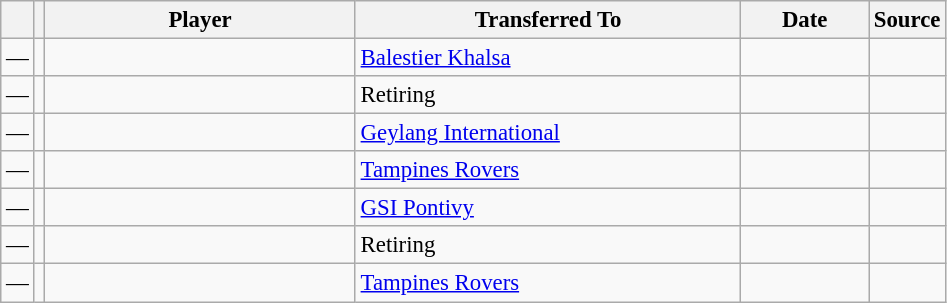<table class="wikitable plainrowheaders sortable" style="font-size:95%">
<tr>
<th></th>
<th></th>
<th scope="col" style="width:200px;">Player</th>
<th scope="col" style="width:250px;">Transferred To</th>
<th scope="col" style="width:78px;">Date</th>
<th>Source</th>
</tr>
<tr>
<td align=center>—</td>
<td align=center></td>
<td></td>
<td> <a href='#'>Balestier Khalsa</a></td>
<td align=center></td>
<td align=center></td>
</tr>
<tr>
<td align=center>—</td>
<td align=center></td>
<td></td>
<td>Retiring</td>
<td align=center></td>
<td align=center></td>
</tr>
<tr>
<td align=center>—</td>
<td align=center></td>
<td></td>
<td> <a href='#'>Geylang International</a></td>
<td align=center></td>
<td align=center></td>
</tr>
<tr>
<td align=center>—</td>
<td align=center></td>
<td></td>
<td> <a href='#'>Tampines Rovers</a></td>
<td align=center></td>
<td align=center></td>
</tr>
<tr>
<td align=center>—</td>
<td align=center></td>
<td></td>
<td> <a href='#'>GSI Pontivy</a></td>
<td align=center></td>
<td align=center></td>
</tr>
<tr>
<td align=center>—</td>
<td align=center></td>
<td></td>
<td>Retiring</td>
<td align=center></td>
<td align=center></td>
</tr>
<tr>
<td align=center>—</td>
<td align=center></td>
<td></td>
<td> <a href='#'>Tampines Rovers</a></td>
<td align=center></td>
<td align=center></td>
</tr>
</table>
